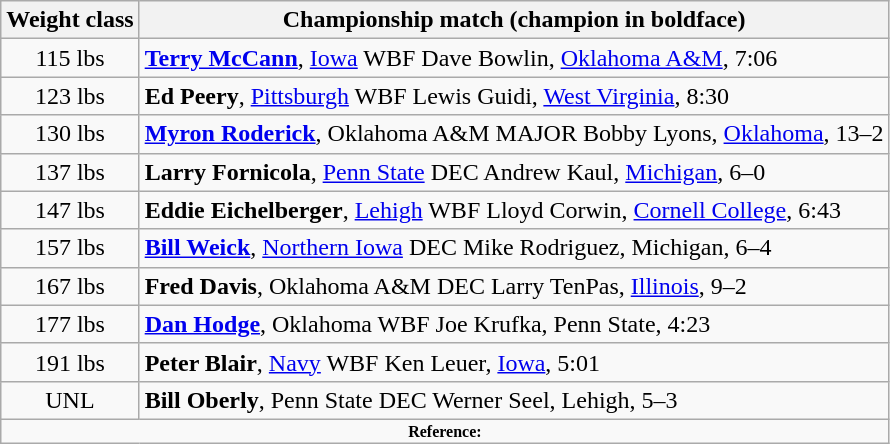<table class="wikitable" style="text-align:center">
<tr>
<th>Weight class</th>
<th>Championship match (champion in boldface)</th>
</tr>
<tr>
<td>115 lbs</td>
<td align=left><strong><a href='#'>Terry McCann</a></strong>, <a href='#'>Iowa</a> WBF Dave Bowlin, <a href='#'>Oklahoma A&M</a>, 7:06</td>
</tr>
<tr>
<td>123 lbs</td>
<td align=left><strong>Ed Peery</strong>, <a href='#'>Pittsburgh</a> WBF Lewis Guidi, <a href='#'>West Virginia</a>, 8:30</td>
</tr>
<tr>
<td>130 lbs</td>
<td align=left><strong><a href='#'>Myron Roderick</a></strong>, Oklahoma A&M MAJOR Bobby Lyons, <a href='#'>Oklahoma</a>, 13–2</td>
</tr>
<tr>
<td>137 lbs</td>
<td align=left><strong>Larry Fornicola</strong>, <a href='#'>Penn State</a> DEC Andrew Kaul, <a href='#'>Michigan</a>, 6–0</td>
</tr>
<tr>
<td>147 lbs</td>
<td align=left><strong>Eddie Eichelberger</strong>, <a href='#'>Lehigh</a> WBF Lloyd Corwin, <a href='#'>Cornell College</a>, 6:43</td>
</tr>
<tr>
<td>157 lbs</td>
<td align=left><strong><a href='#'>Bill Weick</a></strong>, <a href='#'>Northern Iowa</a> DEC Mike Rodriguez, Michigan, 6–4</td>
</tr>
<tr>
<td>167 lbs</td>
<td align=left><strong>Fred Davis</strong>, Oklahoma A&M DEC Larry TenPas, <a href='#'>Illinois</a>, 9–2</td>
</tr>
<tr>
<td>177 lbs</td>
<td align=left><strong><a href='#'>Dan Hodge</a></strong>, Oklahoma WBF Joe Krufka, Penn State, 4:23</td>
</tr>
<tr>
<td>191 lbs</td>
<td align=left><strong>Peter Blair</strong>, <a href='#'>Navy</a> WBF Ken Leuer, <a href='#'>Iowa</a>, 5:01</td>
</tr>
<tr>
<td>UNL</td>
<td align=left><strong>Bill Oberly</strong>, Penn State DEC Werner Seel, Lehigh, 5–3</td>
</tr>
<tr>
<td colspan="2"  style="font-size:8pt; text-align:center;"><strong>Reference:</strong></td>
</tr>
</table>
